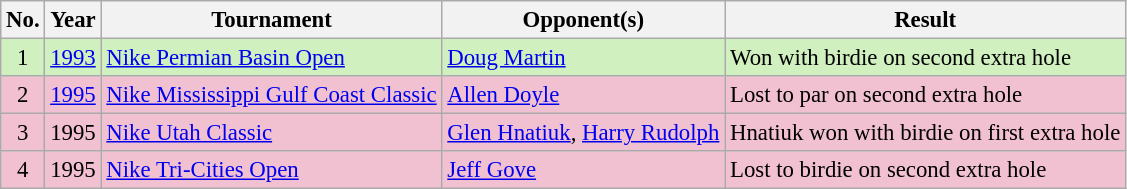<table class="wikitable" style="font-size:95%;">
<tr>
<th>No.</th>
<th>Year</th>
<th>Tournament</th>
<th>Opponent(s)</th>
<th>Result</th>
</tr>
<tr style="background:#D0F0C0;">
<td align=center>1</td>
<td><a href='#'>1993</a></td>
<td><a href='#'>Nike Permian Basin Open</a></td>
<td> <a href='#'>Doug Martin</a></td>
<td>Won with birdie on second extra hole</td>
</tr>
<tr style="background:#F2C1D1;">
<td align=center>2</td>
<td><a href='#'>1995</a></td>
<td><a href='#'>Nike Mississippi Gulf Coast Classic</a></td>
<td> <a href='#'>Allen Doyle</a></td>
<td>Lost to par on second extra hole</td>
</tr>
<tr style="background:#F2C1D1;">
<td align=center>3</td>
<td>1995</td>
<td><a href='#'>Nike Utah Classic</a></td>
<td> <a href='#'>Glen Hnatiuk</a>,  <a href='#'>Harry Rudolph</a></td>
<td>Hnatiuk won with birdie on first extra hole</td>
</tr>
<tr style="background:#F2C1D1;">
<td align=center>4</td>
<td>1995</td>
<td><a href='#'>Nike Tri-Cities Open</a></td>
<td> <a href='#'>Jeff Gove</a></td>
<td>Lost to birdie on second extra hole</td>
</tr>
</table>
